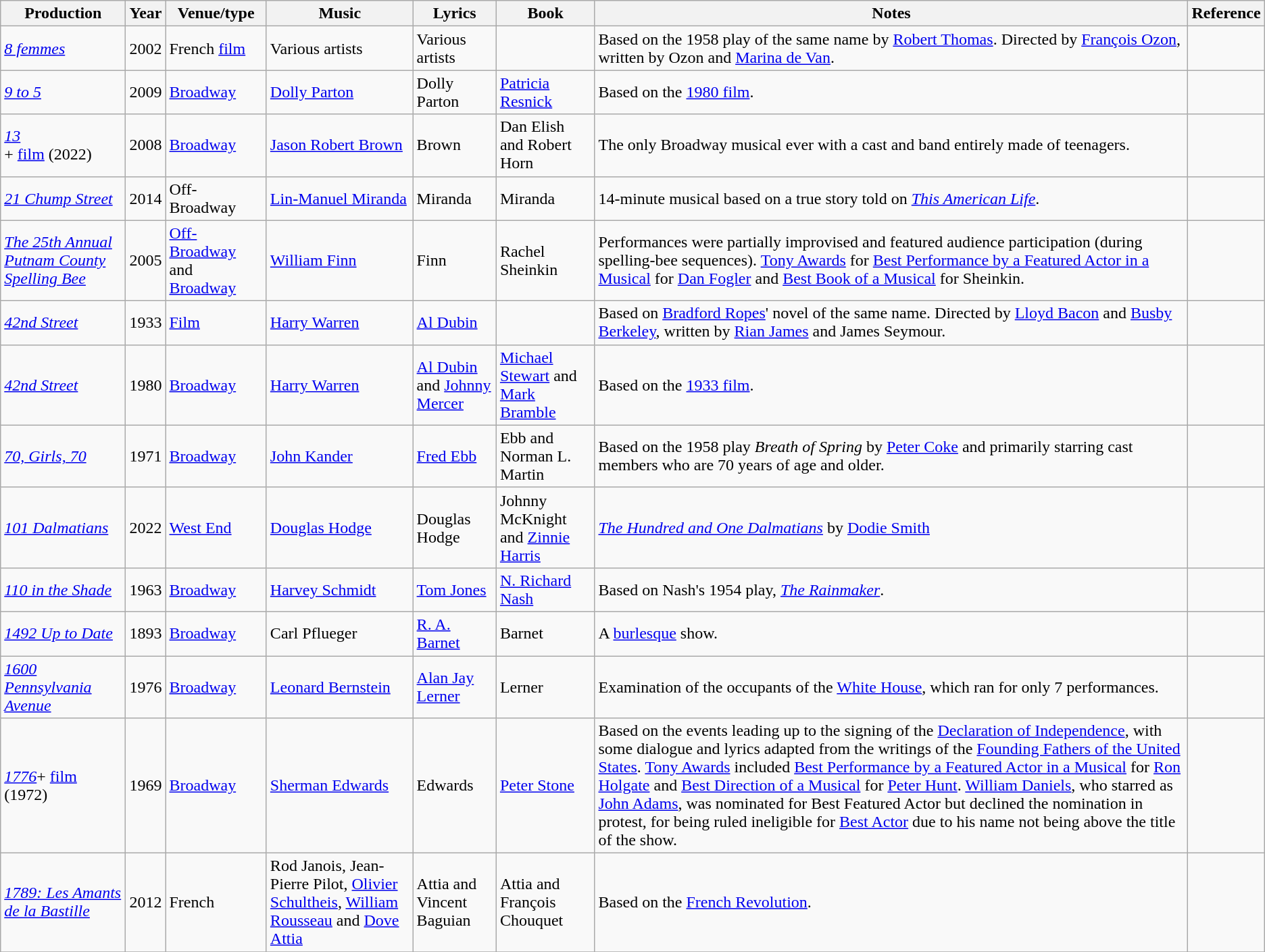<table class="wikitable sortable">
<tr>
<th scope="col">Production</th>
<th scope="col">Year</th>
<th scope="col">Venue/type</th>
<th scope="col">Music</th>
<th scope="col">Lyrics</th>
<th scope="col">Book</th>
<th scope="col">Notes</th>
<th scope="col">Reference</th>
</tr>
<tr>
<td><em><a href='#'>8 femmes</a></em></td>
<td style="text-align: center">2002</td>
<td>French <a href='#'>film</a></td>
<td>Various artists</td>
<td>Various artists</td>
<td></td>
<td>Based on the 1958 play of the same name by <a href='#'>Robert Thomas</a>. Directed by <a href='#'>François Ozon</a>, written by Ozon and <a href='#'>Marina de Van</a>.</td>
<td></td>
</tr>
<tr>
<td><em><a href='#'>9 to 5</a></em></td>
<td style="text-align: center">2009</td>
<td><a href='#'>Broadway</a></td>
<td><a href='#'>Dolly Parton</a></td>
<td>Dolly Parton</td>
<td><a href='#'>Patricia Resnick</a></td>
<td>Based on the <a href='#'>1980 film</a>.</td>
<td></td>
</tr>
<tr>
<td><em><a href='#'>13</a></em><br>+ <a href='#'>film</a> (2022)</td>
<td style="text-align: center">2008</td>
<td><a href='#'>Broadway</a></td>
<td><a href='#'>Jason Robert Brown</a></td>
<td>Brown</td>
<td>Dan Elish and Robert Horn</td>
<td>The only Broadway musical ever with a cast and band entirely made of teenagers.</td>
<td></td>
</tr>
<tr>
<td><em><a href='#'>21 Chump Street</a></em></td>
<td style="text-align: center">2014</td>
<td>Off-Broadway</td>
<td><a href='#'>Lin-Manuel Miranda</a></td>
<td>Miranda</td>
<td>Miranda</td>
<td>14-minute musical based on a true story told on <em><a href='#'>This American Life</a></em>.</td>
<td></td>
</tr>
<tr>
<td data-sort-value="25th Annual Putnam County Spelling Bee"><em><a href='#'>The 25th Annual Putnam County Spelling Bee</a></em></td>
<td style="text-align: center">2005</td>
<td><a href='#'>Off-Broadway</a> and <a href='#'>Broadway</a></td>
<td><a href='#'>William Finn</a></td>
<td>Finn</td>
<td>Rachel Sheinkin</td>
<td>Performances were partially improvised and featured audience participation (during spelling-bee sequences). <a href='#'>Tony Awards</a> for <a href='#'>Best Performance by a Featured Actor in a Musical</a> for <a href='#'>Dan Fogler</a> and <a href='#'>Best Book of a Musical</a> for Sheinkin.</td>
<td></td>
</tr>
<tr>
<td><em><a href='#'>42nd Street</a></em></td>
<td style="text-align: center">1933</td>
<td><a href='#'>Film</a></td>
<td><a href='#'>Harry Warren</a></td>
<td><a href='#'>Al Dubin</a></td>
<td></td>
<td>Based on <a href='#'>Bradford Ropes</a>' novel of the same name. Directed by <a href='#'>Lloyd Bacon</a> and <a href='#'>Busby Berkeley</a>, written by <a href='#'>Rian James</a> and James Seymour.</td>
<td></td>
</tr>
<tr>
<td><em><a href='#'>42nd Street</a></em></td>
<td style="text-align: center">1980</td>
<td><a href='#'>Broadway</a></td>
<td><a href='#'>Harry Warren</a></td>
<td><a href='#'>Al Dubin</a> and <a href='#'>Johnny Mercer</a></td>
<td><a href='#'>Michael Stewart</a> and <a href='#'>Mark Bramble</a></td>
<td>Based on the <a href='#'>1933 film</a>.</td>
<td></td>
</tr>
<tr>
<td data-sort-value="70 Girls 70"><em><a href='#'>70, Girls, 70</a></em></td>
<td style="text-align: center">1971</td>
<td><a href='#'>Broadway</a></td>
<td><a href='#'>John Kander</a></td>
<td><a href='#'>Fred Ebb</a></td>
<td>Ebb and Norman L. Martin</td>
<td>Based on the 1958 play <em>Breath of Spring</em> by <a href='#'>Peter Coke</a> and primarily starring cast members who are 70 years of age and older.</td>
<td></td>
</tr>
<tr>
<td><em><a href='#'>101 Dalmatians</a></em></td>
<td style="text-align: center">2022</td>
<td><a href='#'>West End</a></td>
<td><a href='#'>Douglas Hodge</a></td>
<td>Douglas Hodge</td>
<td>Johnny McKnight and <a href='#'>Zinnie Harris</a></td>
<td><em><a href='#'>The Hundred and One Dalmatians</a></em> by <a href='#'>Dodie Smith</a></td>
<td></td>
</tr>
<tr>
<td><em><a href='#'>110 in the Shade</a></em></td>
<td style="text-align: center">1963</td>
<td><a href='#'>Broadway</a></td>
<td><a href='#'>Harvey Schmidt</a></td>
<td><a href='#'>Tom Jones</a></td>
<td><a href='#'>N. Richard Nash</a></td>
<td>Based on Nash's 1954 play, <em><a href='#'>The Rainmaker</a></em>.</td>
<td></td>
</tr>
<tr>
<td><em><a href='#'>1492 Up to Date</a></em></td>
<td style="text-align: center">1893</td>
<td><a href='#'>Broadway</a></td>
<td>Carl Pflueger</td>
<td><a href='#'>R. A. Barnet</a></td>
<td>Barnet</td>
<td>A <a href='#'>burlesque</a> show.</td>
<td></td>
</tr>
<tr>
<td><em><a href='#'>1600 Pennsylvania Avenue</a></em></td>
<td style="text-align: center">1976</td>
<td><a href='#'>Broadway</a></td>
<td><a href='#'>Leonard Bernstein</a></td>
<td><a href='#'>Alan Jay Lerner</a></td>
<td>Lerner</td>
<td>Examination of the occupants of the <a href='#'>White House</a>, which ran for only 7 performances.</td>
<td></td>
</tr>
<tr>
<td><em><a href='#'>1776</a></em>+ <a href='#'>film</a> (1972)</td>
<td style="text-align: center">1969</td>
<td><a href='#'>Broadway</a></td>
<td><a href='#'>Sherman Edwards</a></td>
<td>Edwards</td>
<td><a href='#'>Peter Stone</a></td>
<td>Based on the events leading up to the signing of the <a href='#'>Declaration of Independence</a>, with some dialogue and lyrics adapted from the writings of the <a href='#'>Founding Fathers of the United States</a>. <a href='#'>Tony Awards</a> included <a href='#'>Best Performance by a Featured Actor in a Musical</a> for <a href='#'>Ron Holgate</a> and <a href='#'>Best Direction of a Musical</a> for <a href='#'>Peter Hunt</a>. <a href='#'>William Daniels</a>, who starred as <a href='#'>John Adams</a>, was nominated for Best Featured Actor but declined the nomination in protest, for being ruled ineligible for <a href='#'>Best Actor</a> due to his name not being above the title of the show.</td>
<td></td>
</tr>
<tr>
<td data-sort-value="1789 Les Amants de la Bastille"><em><a href='#'>1789: Les Amants de la Bastille</a></em></td>
<td style="text-align: center">2012</td>
<td>French</td>
<td>Rod Janois, Jean-Pierre Pilot, <a href='#'>Olivier Schultheis</a>, <a href='#'>William Rousseau</a> and <a href='#'>Dove Attia</a></td>
<td>Attia and Vincent Baguian</td>
<td>Attia and François Chouquet</td>
<td>Based on the <a href='#'>French Revolution</a>.</td>
<td></td>
</tr>
<tr>
</tr>
</table>
